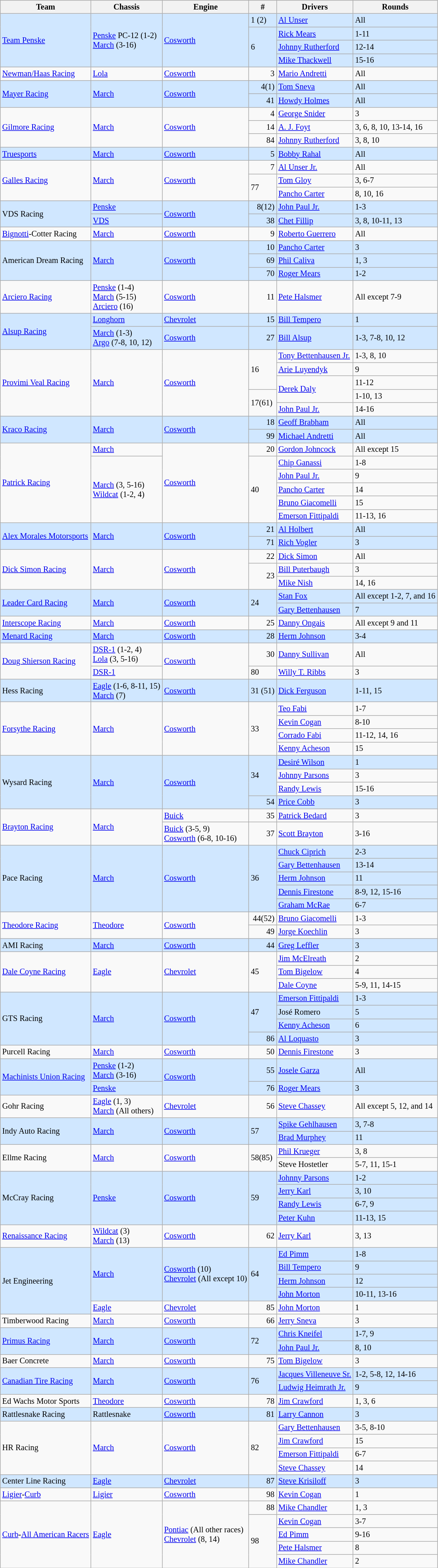<table class="wikitable" style="font-size: 85%;">
<tr>
<th>Team</th>
<th>Chassis</th>
<th>Engine</th>
<th>#</th>
<th>Drivers</th>
<th>Rounds</th>
</tr>
<tr style="background:#D0E7FF;">
<td rowspan="4"> <a href='#'>Team Penske</a></td>
<td rowspan="4"><a href='#'>Penske</a> PC-12 (1-2)<br><a href='#'>March</a> (3-16)</td>
<td rowspan="4"><a href='#'>Cosworth</a></td>
<td>1 (2)</td>
<td> <a href='#'>Al Unser</a></td>
<td>All</td>
</tr>
<tr style="background:#D0E7FF;">
<td rowspan="3">6</td>
<td> <a href='#'>Rick Mears</a></td>
<td>1-11</td>
</tr>
<tr style="background:#D0E7FF;">
<td> <a href='#'>Johnny Rutherford</a></td>
<td>12-14</td>
</tr>
<tr style="background:#D0E7FF;">
<td> <a href='#'>Mike Thackwell</a></td>
<td>15-16</td>
</tr>
<tr>
<td rowspan="1"> <a href='#'>Newman/Haas Racing</a></td>
<td rowspan="1"><a href='#'>Lola</a></td>
<td rowspan="1"><a href='#'>Cosworth</a></td>
<td align="right">3</td>
<td> <a href='#'>Mario Andretti</a></td>
<td>All</td>
</tr>
<tr style="background:#D0E7FF;">
<td rowspan="2"> <a href='#'>Mayer Racing</a></td>
<td rowspan="2"><a href='#'>March</a></td>
<td rowspan="2"><a href='#'>Cosworth</a></td>
<td align="right">4(1)</td>
<td> <a href='#'>Tom Sneva</a></td>
<td>All</td>
</tr>
<tr style="background:#D0E7FF;">
<td align="right">41</td>
<td> <a href='#'>Howdy Holmes</a></td>
<td>All</td>
</tr>
<tr>
<td rowspan="3"> <a href='#'>Gilmore Racing</a></td>
<td rowspan="3"><a href='#'>March</a></td>
<td rowspan="3"><a href='#'>Cosworth</a></td>
<td align="right">4</td>
<td> <a href='#'>George Snider</a></td>
<td>3</td>
</tr>
<tr>
<td align="right">14</td>
<td> <a href='#'>A. J. Foyt</a></td>
<td>3, 6, 8, 10, 13-14, 16</td>
</tr>
<tr>
<td align="right">84</td>
<td> <a href='#'>Johnny Rutherford</a></td>
<td>3, 8, 10</td>
</tr>
<tr style="background:#D0E7FF;">
<td rowspan="1"> <a href='#'>Truesports</a></td>
<td rowspan="1"><a href='#'>March</a></td>
<td rowspan="1"><a href='#'>Cosworth</a></td>
<td align="right">5</td>
<td> <a href='#'>Bobby Rahal</a></td>
<td>All</td>
</tr>
<tr>
<td rowspan="3"> <a href='#'>Galles Racing</a></td>
<td rowspan="3"><a href='#'>March</a></td>
<td rowspan="3"><a href='#'>Cosworth</a></td>
<td align="right">7</td>
<td> <a href='#'>Al Unser Jr.</a></td>
<td>All</td>
</tr>
<tr>
<td rowspan="2">77</td>
<td> <a href='#'>Tom Gloy</a></td>
<td>3, 6-7</td>
</tr>
<tr>
<td> <a href='#'>Pancho Carter</a></td>
<td>8, 10, 16</td>
</tr>
<tr style="background:#D0E7FF;">
<td rowspan="2"> VDS Racing</td>
<td><a href='#'>Penske</a></td>
<td rowspan="2"><a href='#'>Cosworth</a></td>
<td align="right">8(12)</td>
<td> <a href='#'>John Paul Jr.</a></td>
<td>1-3</td>
</tr>
<tr style="background:#D0E7FF;">
<td><a href='#'>VDS</a></td>
<td align="right">38</td>
<td> <a href='#'>Chet Fillip</a></td>
<td>3, 8, 10-11, 13</td>
</tr>
<tr>
<td rowspan="1"> <a href='#'>Bignotti</a>-Cotter Racing</td>
<td rowspan="1"><a href='#'>March</a></td>
<td rowspan="1"><a href='#'>Cosworth</a></td>
<td align="right">9</td>
<td> <a href='#'>Roberto Guerrero</a></td>
<td>All</td>
</tr>
<tr style="background:#D0E7FF;">
<td rowspan="3"> American Dream Racing</td>
<td rowspan="3"><a href='#'>March</a></td>
<td rowspan="3"><a href='#'>Cosworth</a></td>
<td align="right">10</td>
<td> <a href='#'>Pancho Carter</a></td>
<td>3</td>
</tr>
<tr style="background:#D0E7FF;">
<td align="right">69</td>
<td> <a href='#'>Phil Caliva</a></td>
<td>1, 3</td>
</tr>
<tr style="background:#D0E7FF;">
<td align="right">70</td>
<td> <a href='#'>Roger Mears</a></td>
<td>1-2</td>
</tr>
<tr>
<td rowspan="1"> <a href='#'>Arciero Racing</a></td>
<td rowspan="1"><a href='#'>Penske</a> (1-4)<br><a href='#'>March</a> (5-15)<br><a href='#'>Arciero</a> (16)</td>
<td rowspan="1"><a href='#'>Cosworth</a></td>
<td align="right">11</td>
<td> <a href='#'>Pete Halsmer</a></td>
<td>All except 7-9</td>
</tr>
<tr style="background:#D0E7FF;">
<td rowspan="2"> <a href='#'>Alsup Racing</a></td>
<td><a href='#'>Longhorn</a></td>
<td><a href='#'>Chevrolet</a></td>
<td align="right">15</td>
<td> <a href='#'>Bill Tempero</a></td>
<td>1</td>
</tr>
<tr style="background:#D0E7FF;">
<td><a href='#'>March</a> (1-3)<br><a href='#'>Argo</a> (7-8, 10, 12)</td>
<td><a href='#'>Cosworth</a></td>
<td align="right">27</td>
<td> <a href='#'>Bill Alsup</a></td>
<td>1-3, 7-8, 10, 12</td>
</tr>
<tr>
<td rowspan="5"> <a href='#'>Provimi Veal Racing</a></td>
<td rowspan="5"><a href='#'>March</a></td>
<td rowspan="5"><a href='#'>Cosworth</a></td>
<td rowspan="3">16</td>
<td> <a href='#'>Tony Bettenhausen Jr.</a></td>
<td>1-3, 8, 10</td>
</tr>
<tr>
<td> <a href='#'>Arie Luyendyk</a></td>
<td>9</td>
</tr>
<tr>
<td rowspan="2"> <a href='#'>Derek Daly</a></td>
<td>11-12</td>
</tr>
<tr>
<td rowspan="2">17(61)</td>
<td>1-10, 13</td>
</tr>
<tr>
<td> <a href='#'>John Paul Jr.</a></td>
<td>14-16</td>
</tr>
<tr style="background:#D0E7FF;">
<td rowspan="2"> <a href='#'>Kraco Racing</a></td>
<td rowspan="2"><a href='#'>March</a></td>
<td rowspan="2"><a href='#'>Cosworth</a></td>
<td align="right">18</td>
<td> <a href='#'>Geoff Brabham</a></td>
<td>All</td>
</tr>
<tr style="background:#D0E7FF;">
<td align="right">99</td>
<td> <a href='#'>Michael Andretti</a></td>
<td>All</td>
</tr>
<tr>
<td rowspan="6"> <a href='#'>Patrick Racing</a></td>
<td><a href='#'>March</a></td>
<td rowspan="6"><a href='#'>Cosworth</a></td>
<td align="right">20</td>
<td> <a href='#'>Gordon Johncock</a></td>
<td>All except 15</td>
</tr>
<tr>
<td rowspan="5"><a href='#'>March</a> (3, 5-16)<br><a href='#'>Wildcat</a> (1-2, 4)</td>
<td rowspan="5">40</td>
<td> <a href='#'>Chip Ganassi</a></td>
<td>1-8</td>
</tr>
<tr>
<td> <a href='#'>John Paul Jr.</a></td>
<td>9</td>
</tr>
<tr>
<td> <a href='#'>Pancho Carter</a></td>
<td>14</td>
</tr>
<tr>
<td> <a href='#'>Bruno Giacomelli</a></td>
<td>15</td>
</tr>
<tr>
<td> <a href='#'>Emerson Fittipaldi</a></td>
<td>11-13, 16</td>
</tr>
<tr style="background:#D0E7FF;">
<td rowspan="2"> <a href='#'>Alex Morales Motorsports</a></td>
<td rowspan="2"><a href='#'>March</a></td>
<td rowspan="2"><a href='#'>Cosworth</a></td>
<td align="right">21</td>
<td> <a href='#'>Al Holbert</a></td>
<td>All</td>
</tr>
<tr style="background:#D0E7FF;">
<td align="right">71</td>
<td> <a href='#'>Rich Vogler</a></td>
<td>3</td>
</tr>
<tr>
<td rowspan="3"> <a href='#'>Dick Simon Racing</a></td>
<td rowspan="3"><a href='#'>March</a></td>
<td rowspan="3"><a href='#'>Cosworth</a></td>
<td align="right">22</td>
<td> <a href='#'>Dick Simon</a></td>
<td>All</td>
</tr>
<tr>
<td rowspan="2" align="right">23</td>
<td> <a href='#'>Bill Puterbaugh</a></td>
<td>3</td>
</tr>
<tr>
<td> <a href='#'>Mike Nish</a></td>
<td>14, 16</td>
</tr>
<tr style="background:#D0E7FF;">
<td rowspan=2> <a href='#'>Leader Card Racing</a></td>
<td rowspan=2><a href='#'>March</a></td>
<td rowspan=2><a href='#'>Cosworth</a></td>
<td rowspan=2>24</td>
<td> <a href='#'>Stan Fox</a></td>
<td>All except 1-2, 7, and 16</td>
</tr>
<tr style="background:#D0E7FF;">
<td> <a href='#'>Gary Bettenhausen</a></td>
<td>7</td>
</tr>
<tr>
<td rowspan=1> <a href='#'>Interscope Racing</a></td>
<td rowspan=1><a href='#'>March</a></td>
<td rowspan=1><a href='#'>Cosworth</a></td>
<td align="right">25</td>
<td> <a href='#'>Danny Ongais</a></td>
<td>All except 9 and 11</td>
</tr>
<tr style="background:#D0E7FF;">
<td rowspan=1> <a href='#'>Menard Racing</a></td>
<td rowspan=1><a href='#'>March</a></td>
<td rowspan=1><a href='#'>Cosworth</a></td>
<td align="right">28</td>
<td> <a href='#'>Herm Johnson</a></td>
<td>3-4</td>
</tr>
<tr>
<td rowspan="2"> <a href='#'>Doug Shierson Racing</a></td>
<td><a href='#'>DSR-1</a> (1-2, 4)<br><a href='#'>Lola</a> (3, 5-16)</td>
<td rowspan="2"><a href='#'>Cosworth</a></td>
<td align="right">30</td>
<td> <a href='#'>Danny Sullivan</a></td>
<td>All</td>
</tr>
<tr>
<td><a href='#'>DSR-1</a></td>
<td>80</td>
<td> <a href='#'>Willy T. Ribbs</a></td>
<td>3</td>
</tr>
<tr style="background:#D0E7FF;">
<td rowspan="1"> Hess Racing</td>
<td rowspan="1"><a href='#'>Eagle</a> (1-6, 8-11, 15)<br><a href='#'>March</a> (7)</td>
<td rowspan="1"><a href='#'>Cosworth</a></td>
<td align="right">31 (51)</td>
<td> <a href='#'>Dick Ferguson</a></td>
<td>1-11, 15</td>
</tr>
<tr>
<td rowspan="4"> <a href='#'>Forsythe Racing</a></td>
<td rowspan="4"><a href='#'>March</a></td>
<td rowspan="4"><a href='#'>Cosworth</a></td>
<td rowspan="4">33</td>
<td> <a href='#'>Teo Fabi</a></td>
<td>1-7</td>
</tr>
<tr>
<td> <a href='#'>Kevin Cogan</a></td>
<td>8-10</td>
</tr>
<tr>
<td> <a href='#'>Corrado Fabi</a></td>
<td>11-12, 14, 16</td>
</tr>
<tr>
<td> <a href='#'>Kenny Acheson</a></td>
<td>15</td>
</tr>
<tr style="background:#D0E7FF;">
<td rowspan="4"> Wysard Racing</td>
<td rowspan="4"><a href='#'>March</a></td>
<td rowspan="4"><a href='#'>Cosworth</a></td>
<td rowspan="3">34</td>
<td> <a href='#'>Desiré Wilson</a></td>
<td>1</td>
</tr>
<tr>
<td> <a href='#'>Johnny Parsons</a></td>
<td>3</td>
</tr>
<tr>
<td> <a href='#'>Randy Lewis</a></td>
<td>15-16</td>
</tr>
<tr style="background:#D0E7FF;">
<td align="right">54</td>
<td> <a href='#'>Price Cobb</a></td>
<td>3</td>
</tr>
<tr>
<td rowspan="2"> <a href='#'>Brayton Racing</a></td>
<td rowspan="2"><a href='#'>March</a></td>
<td><a href='#'>Buick</a></td>
<td align="right">35</td>
<td> <a href='#'>Patrick Bedard</a></td>
<td>3</td>
</tr>
<tr>
<td><a href='#'>Buick</a> (3-5, 9)<br><a href='#'>Cosworth</a> (6-8, 10-16)</td>
<td align="right">37</td>
<td> <a href='#'>Scott Brayton</a></td>
<td>3-16</td>
</tr>
<tr style="background:#D0E7FF;">
<td rowspan="5"> Pace Racing</td>
<td rowspan="5"><a href='#'>March</a></td>
<td rowspan="5"><a href='#'>Cosworth</a></td>
<td rowspan="5">36</td>
<td> <a href='#'>Chuck Ciprich</a></td>
<td>2-3</td>
</tr>
<tr style="background:#D0E7FF;">
<td> <a href='#'>Gary Bettenhausen</a></td>
<td>13-14</td>
</tr>
<tr style="background:#D0E7FF;">
<td> <a href='#'>Herm Johnson</a></td>
<td>11</td>
</tr>
<tr style="background:#D0E7FF;">
<td> <a href='#'>Dennis Firestone</a></td>
<td>8-9, 12, 15-16</td>
</tr>
<tr style="background:#D0E7FF;">
<td> <a href='#'>Graham McRae</a></td>
<td>6-7</td>
</tr>
<tr>
<td rowspan="2"> <a href='#'>Theodore Racing</a></td>
<td rowspan="2"><a href='#'>Theodore</a></td>
<td rowspan="2"><a href='#'>Cosworth</a></td>
<td align="right">44(52)</td>
<td> <a href='#'>Bruno Giacomelli</a></td>
<td>1-3</td>
</tr>
<tr>
<td align="right">49</td>
<td> <a href='#'>Jorge Koechlin</a></td>
<td>3</td>
</tr>
<tr style="background:#D0E7FF;">
<td rowspan="1"> AMI Racing</td>
<td rowspan="1"><a href='#'>March</a></td>
<td rowspan="1"><a href='#'>Cosworth</a></td>
<td align="right">44</td>
<td> <a href='#'>Greg Leffler</a></td>
<td>3</td>
</tr>
<tr>
<td rowspan="3"> <a href='#'>Dale Coyne Racing</a></td>
<td rowspan="3"><a href='#'>Eagle</a></td>
<td rowspan="3"><a href='#'>Chevrolet</a></td>
<td rowspan="3">45</td>
<td> <a href='#'>Jim McElreath</a></td>
<td>2</td>
</tr>
<tr>
<td> <a href='#'>Tom Bigelow</a></td>
<td>4</td>
</tr>
<tr>
<td> <a href='#'>Dale Coyne</a></td>
<td>5-9, 11, 14-15</td>
</tr>
<tr style="background:#D0E7FF;">
<td rowspan="4"> GTS Racing</td>
<td rowspan="4"><a href='#'>March</a></td>
<td rowspan="4"><a href='#'>Cosworth</a></td>
<td rowspan="3">47</td>
<td> <a href='#'>Emerson Fittipaldi</a></td>
<td>1-3</td>
</tr>
<tr style="background:#D0E7FF;">
<td> José Romero</td>
<td>5</td>
</tr>
<tr style="background:#D0E7FF;">
<td> <a href='#'>Kenny Acheson</a></td>
<td>6</td>
</tr>
<tr style="background:#D0E7FF;">
<td align="right">86</td>
<td> <a href='#'>Al Loquasto</a></td>
<td>3</td>
</tr>
<tr>
<td rowspan="1"> Purcell Racing</td>
<td rowspan="1"><a href='#'>March</a></td>
<td rowspan="1"><a href='#'>Cosworth</a></td>
<td align="right">50</td>
<td> <a href='#'>Dennis Firestone</a></td>
<td>3</td>
</tr>
<tr style="background:#D0E7FF;">
<td rowspan="2"> <a href='#'>Machinists Union Racing</a></td>
<td><a href='#'>Penske</a> (1-2)<br><a href='#'>March</a> (3-16)</td>
<td rowspan="2"><a href='#'>Cosworth</a></td>
<td align="right">55</td>
<td> <a href='#'>Josele Garza</a></td>
<td>All</td>
</tr>
<tr style="background:#D0E7FF;">
<td><a href='#'>Penske</a></td>
<td align="right">76</td>
<td> <a href='#'>Roger Mears</a></td>
<td>3</td>
</tr>
<tr>
<td rowspan="1"> Gohr Racing</td>
<td rowspan="1"><a href='#'>Eagle</a> (1, 3)<br><a href='#'>March</a> (All others)</td>
<td rowspan="1"><a href='#'>Chevrolet</a></td>
<td align="right">56</td>
<td> <a href='#'>Steve Chassey</a></td>
<td>All except 5, 12, and 14</td>
</tr>
<tr style="background:#D0E7FF;">
<td rowspan="2"> Indy Auto Racing</td>
<td rowspan="2"><a href='#'>March</a></td>
<td rowspan="2"><a href='#'>Cosworth</a></td>
<td rowspan="2">57</td>
<td> <a href='#'>Spike Gehlhausen</a></td>
<td>3, 7-8</td>
</tr>
<tr style="background:#D0E7FF;">
<td> <a href='#'>Brad Murphey</a></td>
<td>11</td>
</tr>
<tr>
<td rowspan="2"> Ellme Racing</td>
<td rowspan="2"><a href='#'>March</a></td>
<td rowspan="2"><a href='#'>Cosworth</a></td>
<td rowspan="2">58(85)</td>
<td> <a href='#'>Phil Krueger</a></td>
<td>3, 8</td>
</tr>
<tr>
<td> Steve Hostetler</td>
<td>5-7, 11, 15-1</td>
</tr>
<tr style="background:#D0E7FF;">
<td rowspan="4"> McCray Racing</td>
<td rowspan="4"><a href='#'>Penske</a></td>
<td rowspan="4"><a href='#'>Cosworth</a></td>
<td rowspan="4">59</td>
<td> <a href='#'>Johnny Parsons</a></td>
<td>1-2</td>
</tr>
<tr style="background:#D0E7FF;">
<td> <a href='#'>Jerry Karl</a></td>
<td>3, 10</td>
</tr>
<tr style="background:#D0E7FF;">
<td> <a href='#'>Randy Lewis</a></td>
<td>6-7, 9</td>
</tr>
<tr style="background:#D0E7FF;">
<td> <a href='#'>Peter Kuhn</a></td>
<td>11-13, 15</td>
</tr>
<tr>
<td> <a href='#'>Renaissance Racing</a></td>
<td><a href='#'>Wildcat</a> (3)<br><a href='#'>March</a> (13)</td>
<td><a href='#'>Cosworth</a></td>
<td align="right">62</td>
<td> <a href='#'>Jerry Karl</a></td>
<td>3, 13</td>
</tr>
<tr style="background:#D0E7FF;">
<td rowspan="5"> Jet Engineering</td>
<td rowspan="4"><a href='#'>March</a></td>
<td rowspan="4"><a href='#'>Cosworth</a> (10)<br><a href='#'>Chevrolet</a> (All except 10)</td>
<td rowspan="4">64</td>
<td> <a href='#'>Ed Pimm</a></td>
<td>1-8</td>
</tr>
<tr style="background:#D0E7FF;">
<td> <a href='#'>Bill Tempero</a></td>
<td>9</td>
</tr>
<tr style="background:#D0E7FF;">
<td> <a href='#'>Herm Johnson</a></td>
<td>12</td>
</tr>
<tr style="background:#D0E7FF;">
<td> <a href='#'>John Morton</a></td>
<td>10-11, 13-16</td>
</tr>
<tr>
<td><a href='#'>Eagle</a></td>
<td><a href='#'>Chevrolet</a></td>
<td align="right">85</td>
<td> <a href='#'>John Morton</a></td>
<td>1</td>
</tr>
<tr>
<td rowspan="1"> Timberwood Racing</td>
<td rowspan="1"><a href='#'>March</a></td>
<td rowspan="1"><a href='#'>Cosworth</a></td>
<td align="right">66</td>
<td> <a href='#'>Jerry Sneva</a></td>
<td>3</td>
</tr>
<tr style="background:#D0E7FF;">
<td rowspan="2"> <a href='#'>Primus Racing</a></td>
<td rowspan="2"><a href='#'>March</a></td>
<td rowspan="2"><a href='#'>Cosworth</a></td>
<td rowspan="2">72</td>
<td> <a href='#'>Chris Kneifel</a></td>
<td>1-7, 9</td>
</tr>
<tr style="background:#D0E7FF;">
<td> <a href='#'>John Paul Jr.</a></td>
<td>8, 10</td>
</tr>
<tr>
<td rowspan="1"> Baer Concrete</td>
<td rowspan="1"><a href='#'>March</a></td>
<td rowspan="1"><a href='#'>Cosworth</a></td>
<td align="right">75</td>
<td> <a href='#'>Tom Bigelow</a></td>
<td>3</td>
</tr>
<tr style="background:#D0E7FF;">
<td rowspan="2"> <a href='#'>Canadian Tire Racing</a></td>
<td rowspan="2"><a href='#'>March</a></td>
<td rowspan="2"><a href='#'>Cosworth</a></td>
<td rowspan="2">76</td>
<td> <a href='#'>Jacques Villeneuve Sr.</a></td>
<td>1-2, 5-8, 12, 14-16</td>
</tr>
<tr style="background:#D0E7FF;">
<td> <a href='#'>Ludwig Heimrath Jr.</a></td>
<td>9</td>
</tr>
<tr>
<td rowspan="1"> Ed Wachs Motor Sports</td>
<td rowspan="1"><a href='#'>Theodore</a></td>
<td rowspan="1"><a href='#'>Cosworth</a></td>
<td align="right">78</td>
<td> <a href='#'>Jim Crawford</a></td>
<td>1, 3, 6</td>
</tr>
<tr style="background:#D0E7FF;">
<td rowspan="1"> Rattlesnake Racing</td>
<td rowspan="1">Rattlesnake</td>
<td rowspan="1"><a href='#'>Cosworth</a></td>
<td align="right">81</td>
<td> <a href='#'>Larry Cannon</a></td>
<td>3</td>
</tr>
<tr>
<td rowspan="4"> HR Racing</td>
<td rowspan="4"><a href='#'>March</a></td>
<td rowspan="4"><a href='#'>Cosworth</a></td>
<td rowspan="4">82</td>
<td> <a href='#'>Gary Bettenhausen</a></td>
<td>3-5, 8-10</td>
</tr>
<tr>
<td> <a href='#'>Jim Crawford</a></td>
<td>15</td>
</tr>
<tr>
<td> <a href='#'>Emerson Fittipaldi</a></td>
<td>6-7</td>
</tr>
<tr>
<td> <a href='#'>Steve Chassey</a></td>
<td>14</td>
</tr>
<tr style="background:#D0E7FF;">
<td rowspan="1"> Center Line Racing</td>
<td rowspan="1"><a href='#'>Eagle</a></td>
<td rowspan="1"><a href='#'>Chevrolet</a></td>
<td align="right">87</td>
<td> <a href='#'>Steve Krisiloff</a></td>
<td>3</td>
</tr>
<tr>
<td rowspan="1"> <a href='#'>Ligier</a>-<a href='#'>Curb</a></td>
<td rowspan="1"><a href='#'>Ligier</a></td>
<td rowspan="1"><a href='#'>Cosworth</a></td>
<td align="right">98</td>
<td> <a href='#'>Kevin Cogan</a></td>
<td>1</td>
</tr>
<tr>
<td rowspan="5"> <a href='#'>Curb</a>-<a href='#'>All American Racers</a></td>
<td rowspan="5"><a href='#'>Eagle</a></td>
<td rowspan="5"><a href='#'>Pontiac</a> (All other races)<br><a href='#'>Chevrolet</a> (8, 14)</td>
<td align="right">88</td>
<td> <a href='#'>Mike Chandler</a></td>
<td>1, 3</td>
</tr>
<tr>
<td rowspan="4">98</td>
<td> <a href='#'>Kevin Cogan</a></td>
<td>3-7</td>
</tr>
<tr>
<td> <a href='#'>Ed Pimm</a></td>
<td>9-16</td>
</tr>
<tr>
<td> <a href='#'>Pete Halsmer</a></td>
<td>8</td>
</tr>
<tr>
<td> <a href='#'>Mike Chandler</a></td>
<td>2</td>
</tr>
</table>
